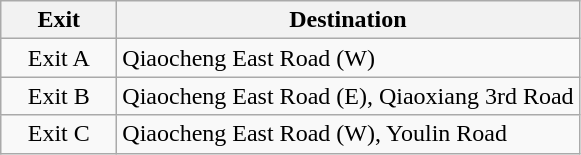<table class="wikitable">
<tr>
<th style="width:70px">Exit</th>
<th>Destination</th>
</tr>
<tr>
<td align="center">Exit A</td>
<td>Qiaocheng East Road (W)</td>
</tr>
<tr>
<td align="center">Exit B</td>
<td>Qiaocheng East Road (E), Qiaoxiang 3rd Road</td>
</tr>
<tr>
<td align="center">Exit C</td>
<td>Qiaocheng East Road (W), Youlin Road</td>
</tr>
</table>
